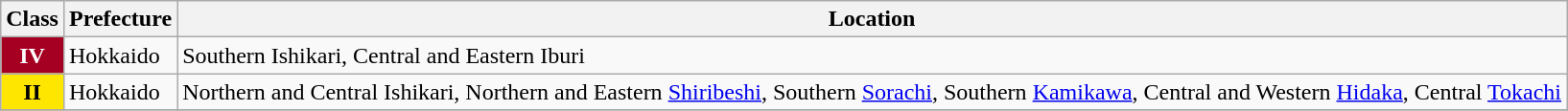<table class="wikitable">
<tr>
<th>Class</th>
<th>Prefecture</th>
<th>Location</th>
</tr>
<tr>
<th style="background:#a50021; color:#fff">IV</th>
<td>Hokkaido</td>
<td>Southern Ishikari, Central and Eastern Iburi</td>
</tr>
<tr>
<th rowspan="1" style="background:#fee600">II</th>
<td>Hokkaido</td>
<td>Northern and Central Ishikari, Northern and Eastern <a href='#'>Shiribeshi</a>, Southern <a href='#'>Sorachi</a>, Southern <a href='#'>Kamikawa</a>, Central and Western <a href='#'>Hidaka</a>, Central <a href='#'>Tokachi</a></td>
</tr>
<tr>
</tr>
</table>
